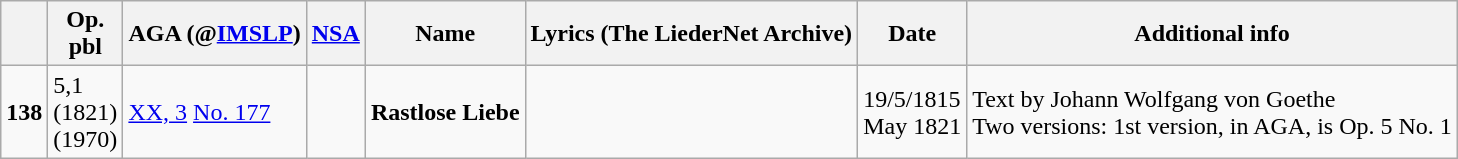<table class="wikitable">
<tr>
<th></th>
<th>Op.<br>pbl</th>
<th>AGA (@<a href='#'>IMSLP</a>)</th>
<th><a href='#'>NSA</a></th>
<th>Name</th>
<th>Lyrics (The LiederNet Archive)</th>
<th>Date</th>
<th>Additional info</th>
</tr>
<tr>
<td><strong>138</strong></td>
<td>5,1<br>(1821)<br>(1970)</td>
<td><a href='#'>XX, 3</a> <a href='#'>No. 177</a></td>
<td></td>
<td><strong>Rastlose Liebe</strong></td>
<td></td>
<td>19/5/1815<br>May 1821</td>
<td>Text by Johann Wolfgang von Goethe<br>Two versions: 1st version, in AGA, is Op. 5 No. 1</td>
</tr>
</table>
